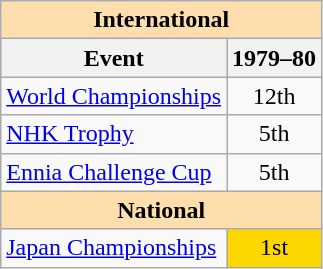<table class="wikitable" style="text-align:center">
<tr>
<th style="background-color: #ffdead; " colspan=2 align=center>International</th>
</tr>
<tr>
<th>Event</th>
<th>1979–80</th>
</tr>
<tr>
<td align=left><a href='#'>World Championships</a></td>
<td>12th</td>
</tr>
<tr>
<td align=left><a href='#'>NHK Trophy</a></td>
<td>5th</td>
</tr>
<tr>
<td align=left><a href='#'>Ennia Challenge Cup</a></td>
<td>5th</td>
</tr>
<tr>
<th style="background-color: #ffdead; " colspan=2 align=center>National</th>
</tr>
<tr>
<td align=left><a href='#'>Japan Championships</a></td>
<td bgcolor=gold>1st</td>
</tr>
</table>
